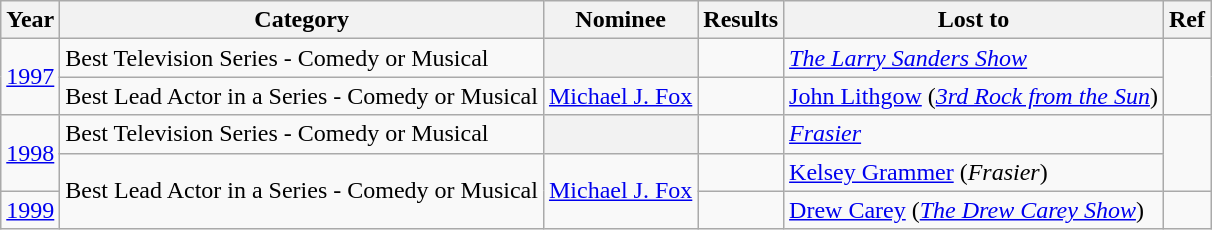<table class="wikitable">
<tr>
<th>Year</th>
<th>Category</th>
<th>Nominee</th>
<th>Results</th>
<th>Lost to</th>
<th>Ref</th>
</tr>
<tr>
<td rowspan="2"><a href='#'>1997</a></td>
<td>Best Television Series - Comedy or Musical</td>
<th></th>
<td></td>
<td><em><a href='#'>The Larry Sanders Show</a></em></td>
<td rowspan="2"></td>
</tr>
<tr>
<td>Best Lead Actor in a Series - Comedy or Musical</td>
<td><a href='#'>Michael J. Fox</a></td>
<td></td>
<td><a href='#'>John Lithgow</a> (<em><a href='#'>3rd Rock from the Sun</a></em>)</td>
</tr>
<tr>
<td rowspan="2"><a href='#'>1998</a></td>
<td>Best Television Series - Comedy or Musical</td>
<th></th>
<td></td>
<td><em><a href='#'>Frasier</a></em></td>
<td rowspan="2"></td>
</tr>
<tr>
<td rowspan="2">Best Lead Actor in a Series - Comedy or Musical</td>
<td rowspan="2"><a href='#'>Michael J. Fox</a></td>
<td></td>
<td><a href='#'>Kelsey Grammer</a> (<em>Frasier</em>)</td>
</tr>
<tr>
<td><a href='#'>1999</a></td>
<td></td>
<td><a href='#'>Drew Carey</a> (<em><a href='#'>The Drew Carey Show</a></em>)</td>
<td></td>
</tr>
</table>
